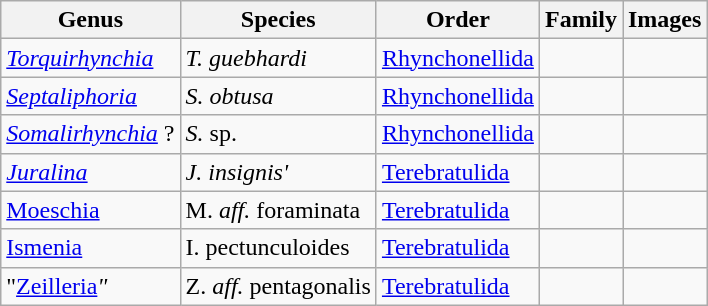<table class="wikitable sortable">
<tr>
<th>Genus</th>
<th>Species</th>
<th>Order</th>
<th>Family</th>
<th>Images</th>
</tr>
<tr>
<td><em><a href='#'>Torquirhynchia</a></em></td>
<td><em>T. guebhardi</em></td>
<td><a href='#'>Rhynchonellida</a></td>
<td></td>
<td></td>
</tr>
<tr>
<td><em><a href='#'>Septaliphoria</a></em></td>
<td><em>S. obtusa</em></td>
<td><a href='#'>Rhynchonellida</a></td>
<td></td>
<td></td>
</tr>
<tr>
<td><em><a href='#'>Somalirhynchia</a></em> ?</td>
<td><em>S.</em> sp.</td>
<td><a href='#'>Rhynchonellida</a></td>
<td></td>
<td></td>
</tr>
<tr>
<td><em><a href='#'>Juralina</a></em></td>
<td><em>J. insignis'</td>
<td><a href='#'>Terebratulida</a></td>
<td></td>
<td></td>
</tr>
<tr>
<td></em><a href='#'>Moeschia</a><em></td>
<td></em>M.<em> aff. </em>foraminata<em></td>
<td><a href='#'>Terebratulida</a></td>
<td></td>
<td></td>
</tr>
<tr>
<td></em><a href='#'>Ismenia</a><em></td>
<td></em>I. pectunculoides<em></td>
<td><a href='#'>Terebratulida</a></td>
<td></td>
<td></td>
</tr>
<tr>
<td>"</em><a href='#'>Zeilleria</a><em>"</td>
<td></em>Z.<em> aff. </em>pentagonalis<em></td>
<td><a href='#'>Terebratulida</a></td>
<td></td>
<td></td>
</tr>
</table>
